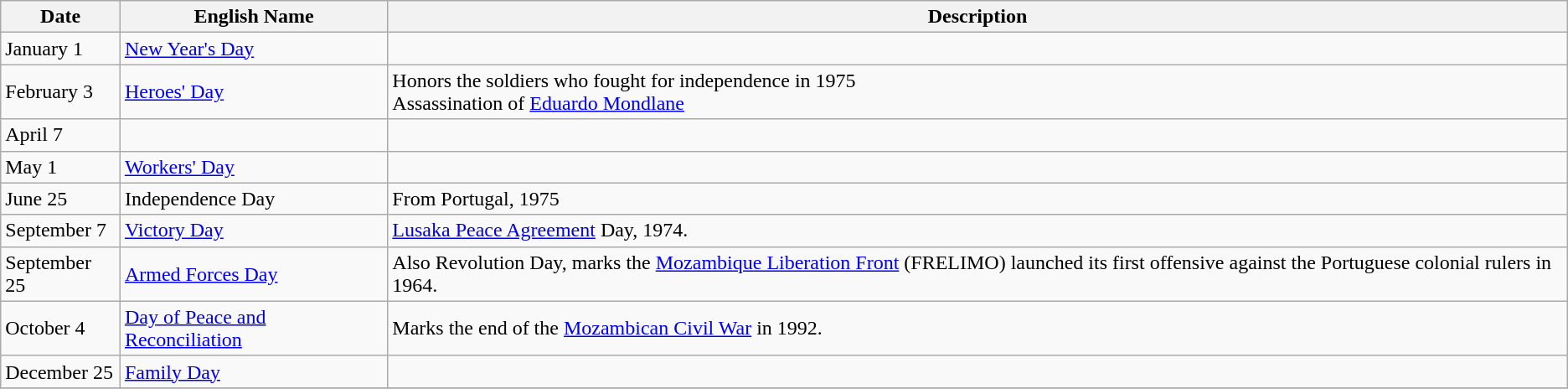<table class=wikitable>
<tr>
<th>Date</th>
<th>English Name</th>
<th>Description</th>
</tr>
<tr --->
<td>January 1</td>
<td><a href='#'>New Year's Day</a></td>
<td></td>
</tr>
<tr --->
<td>February 3</td>
<td><a href='#'>Heroes' Day</a></td>
<td>Honors the soldiers who fought for independence in 1975<br>Assassination of <a href='#'>Eduardo Mondlane</a></td>
</tr>
<tr --->
<td>April 7</td>
<td></td>
<td></td>
</tr>
<tr --->
<td>May 1</td>
<td><a href='#'>Workers' Day</a></td>
<td></td>
</tr>
<tr --->
<td>June 25</td>
<td>Independence Day</td>
<td>From Portugal, 1975</td>
</tr>
<tr --->
<td>September 7</td>
<td><a href='#'>Victory Day</a></td>
<td><a href='#'>Lusaka Peace Agreement</a> Day, 1974.</td>
</tr>
<tr --->
<td>September 25</td>
<td><a href='#'>Armed Forces Day</a></td>
<td>Also Revolution Day, marks the <a href='#'>Mozambique Liberation Front</a> (FRELIMO) launched its first offensive against the Portuguese colonial rulers in 1964.</td>
</tr>
<tr -->
<td>October 4</td>
<td><a href='#'>Day of Peace and Reconciliation</a></td>
<td>Marks the end of the <a href='#'>Mozambican Civil War</a> in 1992.</td>
</tr>
<tr --->
<td>December 25</td>
<td><a href='#'>Family Day</a></td>
<td></td>
</tr>
<tr --->
</tr>
</table>
